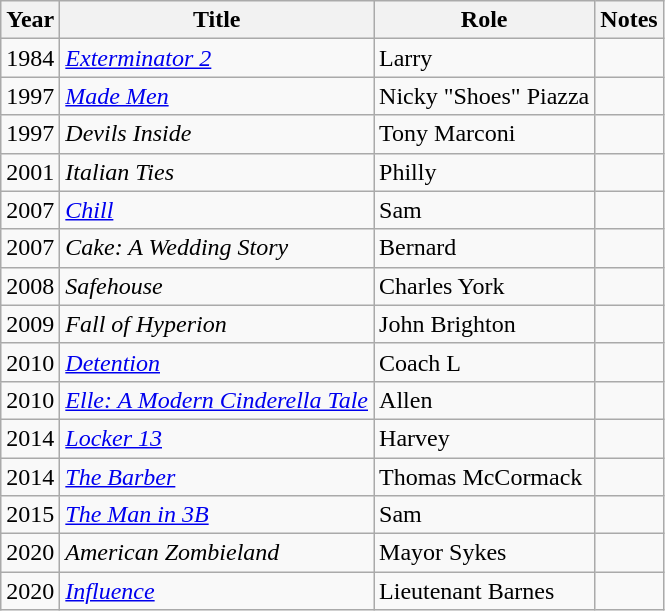<table class="wikitable sortable">
<tr>
<th>Year</th>
<th>Title</th>
<th>Role</th>
<th class="unsortable">Notes</th>
</tr>
<tr>
<td>1984</td>
<td><em><a href='#'>Exterminator 2</a></em></td>
<td>Larry</td>
</tr>
<tr>
<td>1997</td>
<td><em><a href='#'>Made Men</a></em></td>
<td>Nicky "Shoes" Piazza</td>
<td></td>
</tr>
<tr>
<td>1997</td>
<td><em>Devils Inside</em></td>
<td>Tony Marconi</td>
<td></td>
</tr>
<tr>
<td>2001</td>
<td><em>Italian Ties</em></td>
<td>Philly</td>
<td></td>
</tr>
<tr>
<td>2007</td>
<td><em><a href='#'>Chill</a></em></td>
<td>Sam</td>
<td></td>
</tr>
<tr>
<td>2007</td>
<td><em>Cake: A Wedding Story</em></td>
<td>Bernard</td>
<td></td>
</tr>
<tr>
<td>2008</td>
<td><em>Safehouse</em></td>
<td>Charles York</td>
<td></td>
</tr>
<tr>
<td>2009</td>
<td><em>Fall of Hyperion</em></td>
<td>John Brighton</td>
<td></td>
</tr>
<tr>
<td>2010</td>
<td><em><a href='#'>Detention</a></em></td>
<td>Coach L</td>
<td></td>
</tr>
<tr>
<td>2010</td>
<td><em><a href='#'>Elle: A Modern Cinderella Tale</a></em></td>
<td>Allen</td>
<td></td>
</tr>
<tr>
<td>2014</td>
<td><em><a href='#'>Locker 13</a></em></td>
<td>Harvey</td>
<td></td>
</tr>
<tr>
<td>2014</td>
<td><em><a href='#'>The Barber</a></em></td>
<td>Thomas McCormack</td>
<td></td>
</tr>
<tr>
<td>2015</td>
<td><em><a href='#'>The Man in 3B</a></em></td>
<td>Sam</td>
<td></td>
</tr>
<tr>
<td>2020</td>
<td><em>American Zombieland</em></td>
<td>Mayor Sykes</td>
<td></td>
</tr>
<tr>
<td>2020</td>
<td><em><a href='#'>Influence</a></em></td>
<td>Lieutenant Barnes</td>
<td></td>
</tr>
</table>
